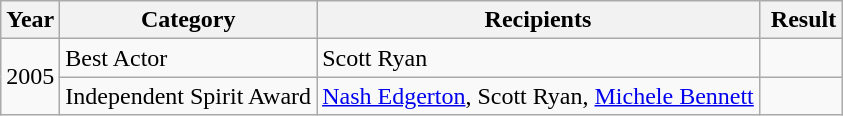<table class="wikitable">
<tr>
<th>Year</th>
<th>Category</th>
<th>Recipients</th>
<th> Result</th>
</tr>
<tr>
<td rowspan="2">2005</td>
<td>Best Actor</td>
<td>Scott Ryan</td>
<td></td>
</tr>
<tr>
<td>Independent Spirit Award</td>
<td><a href='#'>Nash Edgerton</a>, Scott Ryan, <a href='#'>Michele Bennett</a></td>
<td></td>
</tr>
</table>
